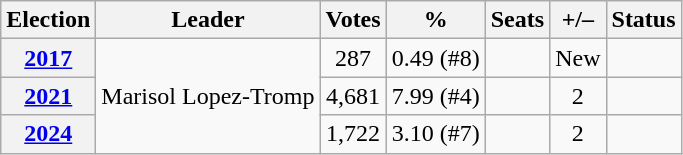<table class=wikitable style=text-align:center>
<tr>
<th>Election</th>
<th>Leader</th>
<th>Votes</th>
<th>%</th>
<th>Seats</th>
<th>+/–</th>
<th>Status</th>
</tr>
<tr>
<th><a href='#'>2017</a></th>
<td rowspan=3>Marisol Lopez-Tromp</td>
<td>287</td>
<td>0.49 (#8)</td>
<td></td>
<td>New</td>
<td></td>
</tr>
<tr>
<th><a href='#'>2021</a></th>
<td>4,681</td>
<td>7.99 (#4)</td>
<td></td>
<td> 2</td>
<td></td>
</tr>
<tr>
<th><a href='#'>2024</a></th>
<td>1,722</td>
<td>3.10 (#7)</td>
<td></td>
<td> 2</td>
<td></td>
</tr>
</table>
